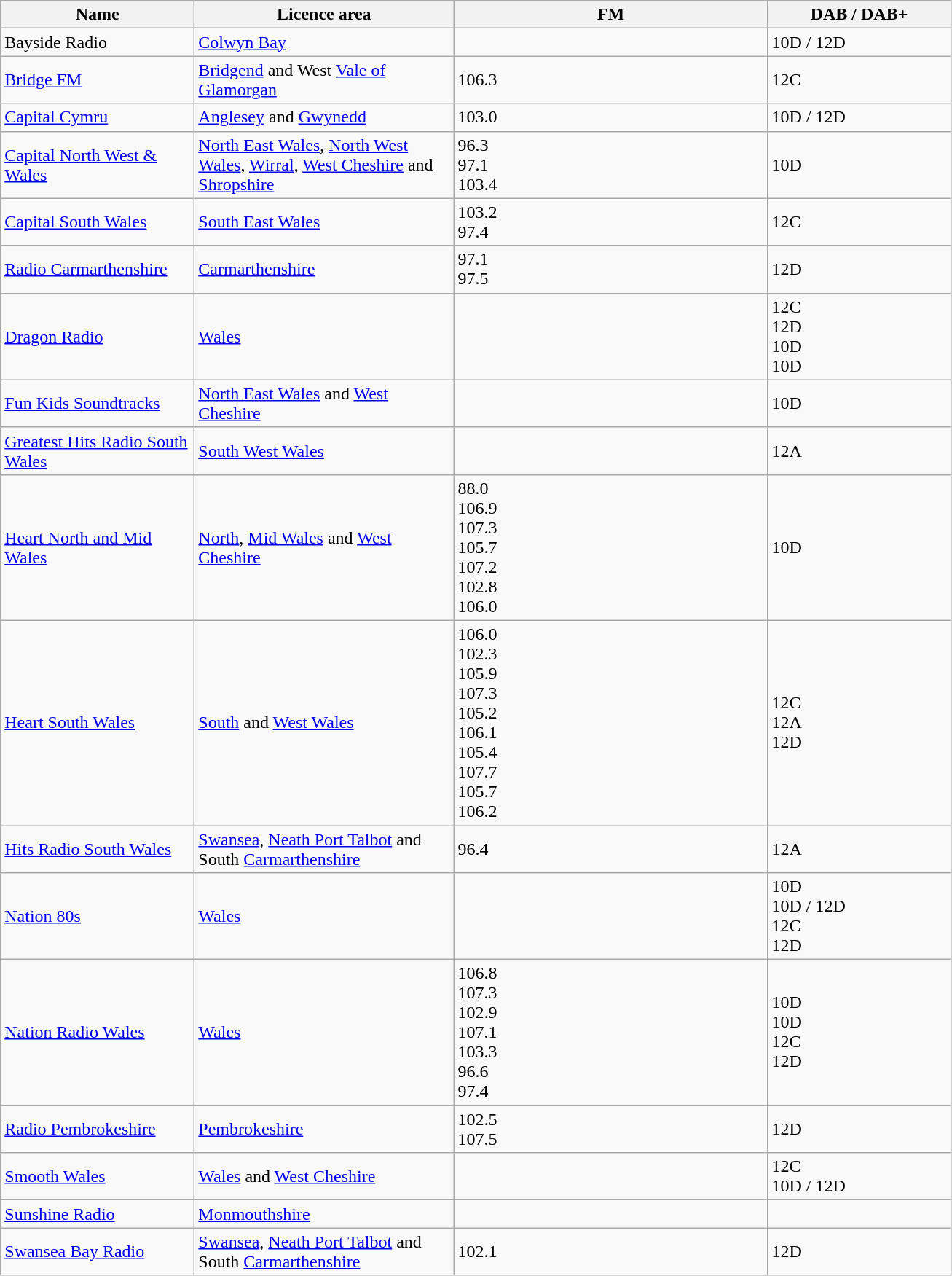<table class="wikitable sortable">
<tr>
<th width=170>Name</th>
<th width=230>Licence area</th>
<th width=280>FM</th>
<th width=160>DAB / DAB+</th>
</tr>
<tr>
<td>Bayside Radio</td>
<td><a href='#'>Colwyn Bay</a></td>
<td></td>
<td>10D / 12D </td>
</tr>
<tr>
<td><a href='#'>Bridge FM</a></td>
<td><a href='#'>Bridgend</a> and West <a href='#'>Vale of Glamorgan</a></td>
<td>106.3</td>
<td>12C </td>
</tr>
<tr>
<td><a href='#'>Capital Cymru</a></td>
<td><a href='#'>Anglesey</a> and <a href='#'>Gwynedd</a></td>
<td>103.0</td>
<td>10D / 12D </td>
</tr>
<tr>
<td><a href='#'>Capital North West & Wales</a></td>
<td><a href='#'>North East Wales</a>, <a href='#'>North West Wales</a>, <a href='#'>Wirral</a>, <a href='#'>West Cheshire</a> and <a href='#'>Shropshire</a></td>
<td>96.3 <br>97.1 <br>103.4 </td>
<td>10D </td>
</tr>
<tr>
<td><a href='#'>Capital South Wales</a></td>
<td><a href='#'>South East Wales</a></td>
<td>103.2 <br>97.4 </td>
<td>12C</td>
</tr>
<tr>
<td><a href='#'>Radio Carmarthenshire</a></td>
<td><a href='#'>Carmarthenshire</a></td>
<td>97.1<br>97.5 </td>
<td>12D </td>
</tr>
<tr>
<td><a href='#'>Dragon Radio</a></td>
<td><a href='#'>Wales</a></td>
<td></td>
<td>12C <br>12D <br>10D <br>10D </td>
</tr>
<tr>
<td><a href='#'>Fun Kids Soundtracks</a></td>
<td><a href='#'>North East Wales</a> and <a href='#'>West Cheshire</a></td>
<td></td>
<td>10D </td>
</tr>
<tr>
<td><a href='#'>Greatest Hits Radio South Wales</a></td>
<td><a href='#'>South West Wales</a></td>
<td></td>
<td>12A</td>
</tr>
<tr>
<td><a href='#'>Heart North and Mid Wales</a></td>
<td><a href='#'>North</a>, <a href='#'>Mid Wales</a> and <a href='#'>West Cheshire</a></td>
<td>88.0 <br>106.9 <br>107.3 <br>105.7 <br>107.2 <br>102.8 <br>106.0 </td>
<td>10D </td>
</tr>
<tr>
<td><a href='#'>Heart South Wales</a></td>
<td><a href='#'>South</a> and <a href='#'>West Wales</a></td>
<td>106.0 <br>102.3 <br>105.9 <br>107.3 <br>105.2 <br>106.1 <br>105.4 <br>107.7 <br>105.7 <br>106.2 </td>
<td>12C <br>12A <br>12D </td>
</tr>
<tr>
<td><a href='#'>Hits Radio South Wales</a></td>
<td><a href='#'>Swansea</a>, <a href='#'>Neath Port Talbot</a> and South <a href='#'>Carmarthenshire</a></td>
<td>96.4</td>
<td>12A</td>
</tr>
<tr>
<td><a href='#'>Nation 80s</a></td>
<td><a href='#'>Wales</a></td>
<td></td>
<td>10D <br>10D / 12D <br>12C <br>12D <br></td>
</tr>
<tr>
<td><a href='#'>Nation Radio Wales</a></td>
<td><a href='#'>Wales</a></td>
<td>106.8 <br>107.3 <br>102.9 <br>107.1 <br>103.3 <br>96.6 <br>97.4 </td>
<td>10D <br>10D <br>12C <br>12D </td>
</tr>
<tr>
<td><a href='#'>Radio Pembrokeshire</a></td>
<td><a href='#'>Pembrokeshire</a></td>
<td>102.5<br>107.5 </td>
<td>12D </td>
</tr>
<tr>
<td><a href='#'>Smooth Wales</a></td>
<td><a href='#'>Wales</a> and <a href='#'>West Cheshire</a></td>
<td></td>
<td>12C <br>10D / 12D </td>
</tr>
<tr>
<td><a href='#'>Sunshine Radio</a></td>
<td><a href='#'>Monmouthshire</a></td>
<td></td>
<td></td>
</tr>
<tr>
<td><a href='#'>Swansea Bay Radio</a></td>
<td><a href='#'>Swansea</a>, <a href='#'>Neath Port Talbot</a> and South <a href='#'>Carmarthenshire</a></td>
<td>102.1</td>
<td>12D <br></td>
</tr>
</table>
